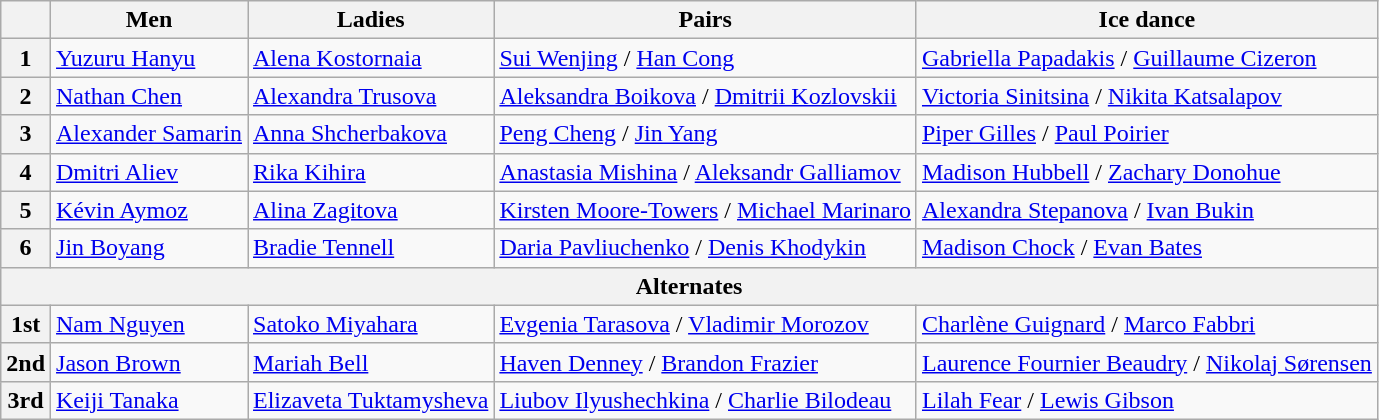<table class="wikitable">
<tr>
<th></th>
<th>Men</th>
<th>Ladies</th>
<th>Pairs</th>
<th>Ice dance</th>
</tr>
<tr>
<th>1</th>
<td> <a href='#'>Yuzuru Hanyu</a></td>
<td> <a href='#'>Alena Kostornaia</a></td>
<td> <a href='#'>Sui Wenjing</a> / <a href='#'>Han Cong</a></td>
<td> <a href='#'>Gabriella Papadakis</a> / <a href='#'>Guillaume Cizeron</a></td>
</tr>
<tr>
<th>2</th>
<td> <a href='#'>Nathan Chen</a></td>
<td> <a href='#'>Alexandra Trusova</a></td>
<td> <a href='#'>Aleksandra Boikova</a> / <a href='#'>Dmitrii Kozlovskii</a></td>
<td> <a href='#'>Victoria Sinitsina</a> / <a href='#'>Nikita Katsalapov</a></td>
</tr>
<tr>
<th>3</th>
<td> <a href='#'>Alexander Samarin</a></td>
<td> <a href='#'>Anna Shcherbakova</a></td>
<td> <a href='#'>Peng Cheng</a> / <a href='#'>Jin Yang</a></td>
<td> <a href='#'>Piper Gilles</a> / <a href='#'>Paul Poirier</a></td>
</tr>
<tr>
<th>4</th>
<td> <a href='#'>Dmitri Aliev</a></td>
<td> <a href='#'>Rika Kihira</a></td>
<td> <a href='#'>Anastasia Mishina</a> / <a href='#'>Aleksandr Galliamov</a></td>
<td> <a href='#'>Madison Hubbell</a> / <a href='#'>Zachary Donohue</a></td>
</tr>
<tr>
<th>5</th>
<td> <a href='#'>Kévin Aymoz</a></td>
<td> <a href='#'>Alina Zagitova</a></td>
<td> <a href='#'>Kirsten Moore-Towers</a> / <a href='#'>Michael Marinaro</a></td>
<td> <a href='#'>Alexandra Stepanova</a> / <a href='#'>Ivan Bukin</a></td>
</tr>
<tr>
<th>6</th>
<td> <a href='#'>Jin Boyang</a></td>
<td> <a href='#'>Bradie Tennell</a></td>
<td> <a href='#'>Daria Pavliuchenko</a> / <a href='#'>Denis Khodykin</a></td>
<td> <a href='#'>Madison Chock</a> / <a href='#'>Evan Bates</a></td>
</tr>
<tr>
<th colspan=5 align=center>Alternates</th>
</tr>
<tr>
<th>1st</th>
<td> <a href='#'>Nam Nguyen</a></td>
<td> <a href='#'>Satoko Miyahara</a></td>
<td> <a href='#'>Evgenia Tarasova</a> / <a href='#'>Vladimir Morozov</a></td>
<td> <a href='#'>Charlène Guignard</a> / <a href='#'>Marco Fabbri</a></td>
</tr>
<tr>
<th>2nd</th>
<td> <a href='#'>Jason Brown</a></td>
<td> <a href='#'>Mariah Bell</a></td>
<td> <a href='#'>Haven Denney</a> / <a href='#'>Brandon Frazier</a></td>
<td> <a href='#'>Laurence Fournier Beaudry</a> / <a href='#'>Nikolaj Sørensen</a></td>
</tr>
<tr>
<th>3rd</th>
<td> <a href='#'>Keiji Tanaka</a></td>
<td> <a href='#'>Elizaveta Tuktamysheva</a></td>
<td> <a href='#'>Liubov Ilyushechkina</a> / <a href='#'>Charlie Bilodeau</a></td>
<td> <a href='#'>Lilah Fear</a> / <a href='#'>Lewis Gibson</a></td>
</tr>
</table>
